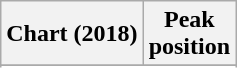<table class="wikitable sortable plainrowheaders" style="text-align:center">
<tr>
<th scope="col">Chart (2018)</th>
<th scope="col">Peak<br>position</th>
</tr>
<tr>
</tr>
<tr>
</tr>
</table>
